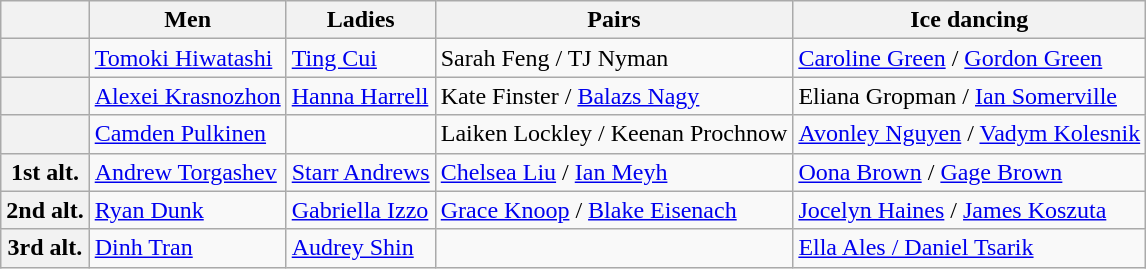<table class="wikitable">
<tr>
<th></th>
<th>Men</th>
<th>Ladies</th>
<th>Pairs</th>
<th>Ice dancing</th>
</tr>
<tr>
<th></th>
<td><a href='#'>Tomoki Hiwatashi</a></td>
<td><a href='#'>Ting Cui</a></td>
<td>Sarah Feng / TJ Nyman</td>
<td><a href='#'>Caroline Green</a> / <a href='#'>Gordon Green</a></td>
</tr>
<tr>
<th></th>
<td><a href='#'>Alexei Krasnozhon</a></td>
<td><a href='#'>Hanna Harrell</a></td>
<td>Kate Finster / <a href='#'>Balazs Nagy</a></td>
<td>Eliana Gropman / <a href='#'>Ian Somerville</a></td>
</tr>
<tr>
<th></th>
<td><a href='#'>Camden Pulkinen</a></td>
<td></td>
<td>Laiken Lockley / Keenan Prochnow</td>
<td><a href='#'>Avonley Nguyen</a> / <a href='#'>Vadym Kolesnik</a></td>
</tr>
<tr>
<th>1st alt.</th>
<td><a href='#'>Andrew Torgashev</a></td>
<td><a href='#'>Starr Andrews</a></td>
<td><a href='#'>Chelsea Liu</a> / <a href='#'>Ian Meyh</a></td>
<td><a href='#'>Oona Brown</a> / <a href='#'>Gage Brown</a></td>
</tr>
<tr>
<th>2nd alt.</th>
<td><a href='#'>Ryan Dunk</a></td>
<td><a href='#'>Gabriella Izzo</a></td>
<td><a href='#'>Grace Knoop</a> / <a href='#'>Blake Eisenach</a></td>
<td><a href='#'>Jocelyn Haines</a> / <a href='#'>James Koszuta</a></td>
</tr>
<tr>
<th>3rd alt.</th>
<td><a href='#'>Dinh Tran</a></td>
<td><a href='#'>Audrey Shin</a></td>
<td></td>
<td><a href='#'>Ella Ales / Daniel Tsarik</a></td>
</tr>
</table>
